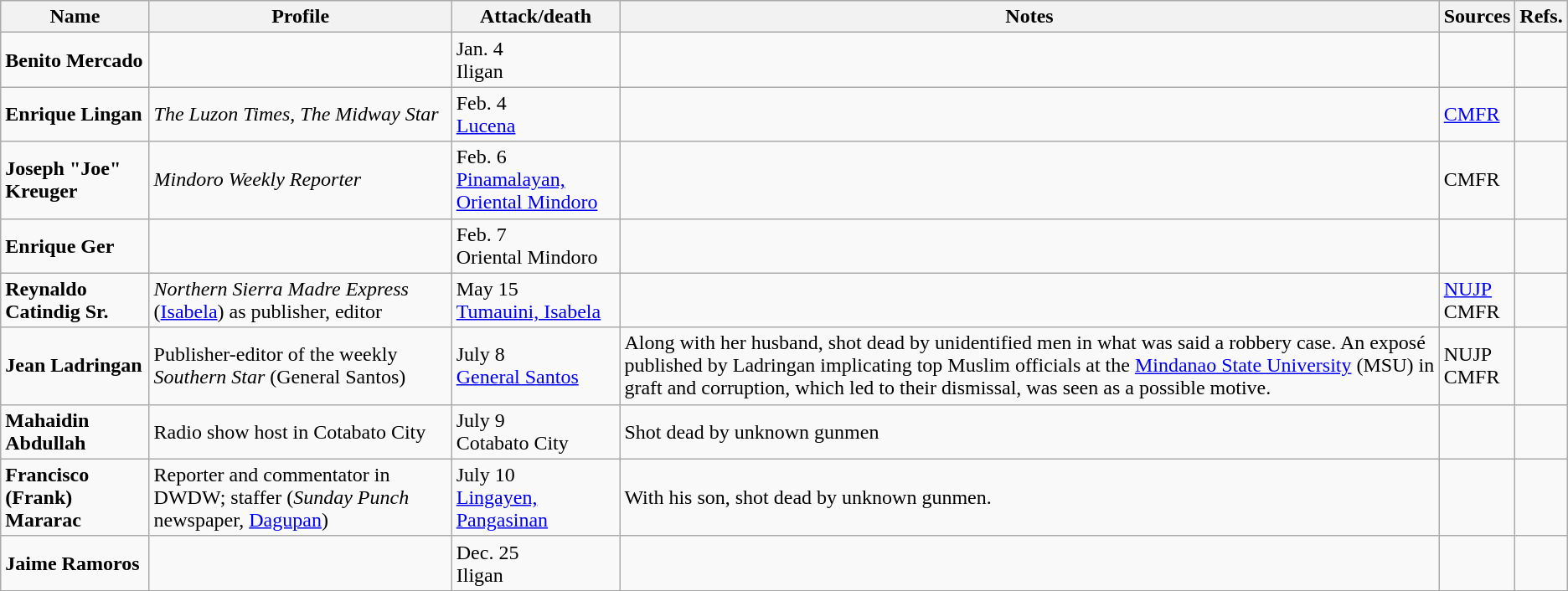<table class="wikitable">
<tr>
<th>Name</th>
<th>Profile</th>
<th>Attack/death</th>
<th>Notes</th>
<th>Sources</th>
<th>Refs.</th>
</tr>
<tr>
<td><strong>Benito Mercado</strong></td>
<td></td>
<td>Jan. 4<br>Iligan</td>
<td></td>
<td></td>
<td></td>
</tr>
<tr>
<td><strong>Enrique Lingan</strong></td>
<td><em>The Luzon Times</em>, <em>The Midway Star</em></td>
<td>Feb. 4<br><a href='#'>Lucena</a></td>
<td></td>
<td><a href='#'>CMFR</a></td>
<td></td>
</tr>
<tr>
<td><strong>Joseph "Joe" Kreuger</strong></td>
<td><em>Mindoro Weekly Reporter</em></td>
<td>Feb. 6<br><a href='#'>Pinamalayan, Oriental Mindoro</a></td>
<td></td>
<td>CMFR</td>
<td></td>
</tr>
<tr>
<td><strong>Enrique Ger</strong></td>
<td></td>
<td>Feb. 7<br>Oriental Mindoro</td>
<td></td>
<td></td>
<td><br></td>
</tr>
<tr>
<td><strong>Reynaldo Catindig Sr.</strong></td>
<td><em>Northern Sierra Madre Express</em> (<a href='#'>Isabela</a>) as publisher, editor</td>
<td>May 15<br><a href='#'>Tumauini, Isabela</a></td>
<td></td>
<td><a href='#'>NUJP</a><br>CMFR</td>
<td><br></td>
</tr>
<tr>
<td><strong>Jean Ladringan</strong></td>
<td>Publisher-editor of the weekly <em>Southern Star</em> (General Santos)</td>
<td>July 8<br><a href='#'>General Santos</a></td>
<td>Along with her husband, shot dead by unidentified men in what was said a robbery case. An exposé published by Ladringan implicating top Muslim officials at the <a href='#'>Mindanao State University</a> (MSU) in graft and corruption, which led to their dismissal, was seen as a possible motive.</td>
<td>NUJP<br>CMFR</td>
<td><br><br></td>
</tr>
<tr>
<td><strong>Mahaidin Abdullah</strong></td>
<td>Radio show host in Cotabato City</td>
<td>July 9<br>Cotabato City</td>
<td>Shot dead by unknown gunmen</td>
<td></td>
<td></td>
</tr>
<tr>
<td><strong>Francisco (Frank) Mararac</strong></td>
<td>Reporter and commentator in DWDW; staffer (<em>Sunday Punch</em> newspaper, <a href='#'>Dagupan</a>)</td>
<td>July 10<br><a href='#'>Lingayen, Pangasinan</a></td>
<td>With his son, shot dead by unknown gunmen.</td>
<td></td>
<td><br></td>
</tr>
<tr>
<td><strong>Jaime Ramoros</strong></td>
<td></td>
<td>Dec. 25<br>Iligan</td>
<td></td>
<td></td>
<td><br></td>
</tr>
</table>
